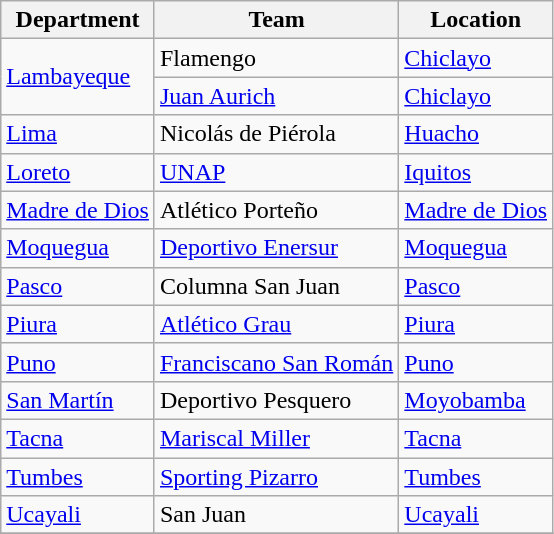<table class="wikitable">
<tr>
<th>Department</th>
<th>Team</th>
<th>Location</th>
</tr>
<tr>
<td rowspan="2"><a href='#'>Lambayeque</a></td>
<td>Flamengo</td>
<td><a href='#'>Chiclayo</a></td>
</tr>
<tr>
<td><a href='#'>Juan Aurich</a></td>
<td><a href='#'>Chiclayo</a></td>
</tr>
<tr>
<td><a href='#'>Lima</a></td>
<td>Nicolás de Piérola</td>
<td><a href='#'>Huacho</a></td>
</tr>
<tr>
<td><a href='#'>Loreto</a></td>
<td><a href='#'>UNAP</a></td>
<td><a href='#'>Iquitos</a></td>
</tr>
<tr>
<td><a href='#'>Madre de Dios</a></td>
<td>Atlético Porteño</td>
<td><a href='#'>Madre de Dios</a></td>
</tr>
<tr>
<td><a href='#'>Moquegua</a></td>
<td><a href='#'>Deportivo Enersur</a></td>
<td><a href='#'>Moquegua</a></td>
</tr>
<tr>
<td><a href='#'>Pasco</a></td>
<td>Columna San Juan</td>
<td><a href='#'>Pasco</a></td>
</tr>
<tr>
<td><a href='#'>Piura</a></td>
<td><a href='#'>Atlético Grau</a></td>
<td><a href='#'>Piura</a></td>
</tr>
<tr>
<td><a href='#'>Puno</a></td>
<td><a href='#'>Franciscano San Román</a></td>
<td><a href='#'>Puno</a></td>
</tr>
<tr>
<td><a href='#'>San Martín</a></td>
<td>Deportivo Pesquero</td>
<td><a href='#'>Moyobamba</a></td>
</tr>
<tr>
<td><a href='#'>Tacna</a></td>
<td><a href='#'>Mariscal Miller</a></td>
<td><a href='#'>Tacna</a></td>
</tr>
<tr>
<td><a href='#'>Tumbes</a></td>
<td><a href='#'>Sporting Pizarro</a></td>
<td><a href='#'>Tumbes</a></td>
</tr>
<tr>
<td><a href='#'>Ucayali</a></td>
<td>San Juan</td>
<td><a href='#'>Ucayali</a></td>
</tr>
<tr>
</tr>
</table>
